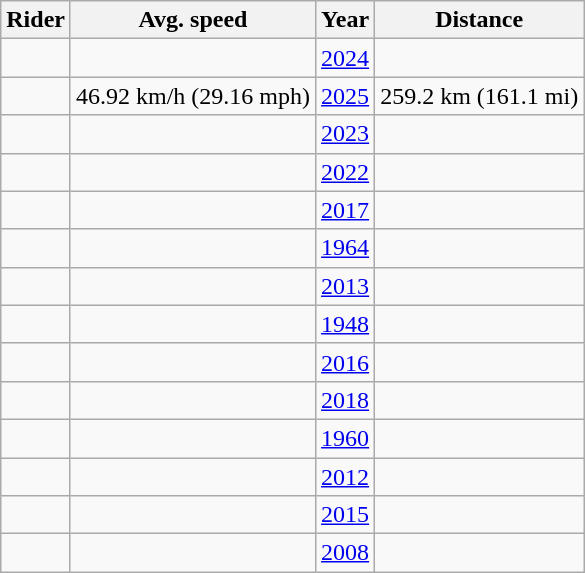<table class="wikitable">
<tr>
<th>Rider</th>
<th>Avg. speed</th>
<th>Year</th>
<th>Distance</th>
</tr>
<tr>
<td></td>
<td></td>
<td><a href='#'>2024</a></td>
<td></td>
</tr>
<tr>
<td></td>
<td>46.92 km/h (29.16 mph)</td>
<td><a href='#'>2025</a></td>
<td>259.2 km (161.1 mi)</td>
</tr>
<tr>
<td></td>
<td></td>
<td><a href='#'>2023</a></td>
<td></td>
</tr>
<tr>
<td></td>
<td></td>
<td><a href='#'>2022</a></td>
<td></td>
</tr>
<tr>
<td></td>
<td></td>
<td><a href='#'>2017</a></td>
<td></td>
</tr>
<tr>
<td></td>
<td></td>
<td><a href='#'>1964</a></td>
<td></td>
</tr>
<tr>
<td></td>
<td></td>
<td><a href='#'>2013</a></td>
<td></td>
</tr>
<tr>
<td></td>
<td></td>
<td><a href='#'>1948</a></td>
<td></td>
</tr>
<tr>
<td></td>
<td></td>
<td><a href='#'>2016</a></td>
<td></td>
</tr>
<tr>
<td></td>
<td></td>
<td><a href='#'>2018</a></td>
<td></td>
</tr>
<tr>
<td></td>
<td></td>
<td><a href='#'>1960</a></td>
<td></td>
</tr>
<tr>
<td></td>
<td></td>
<td><a href='#'>2012</a></td>
<td></td>
</tr>
<tr>
<td></td>
<td></td>
<td><a href='#'>2015</a></td>
<td></td>
</tr>
<tr>
<td></td>
<td></td>
<td><a href='#'>2008</a></td>
<td></td>
</tr>
</table>
